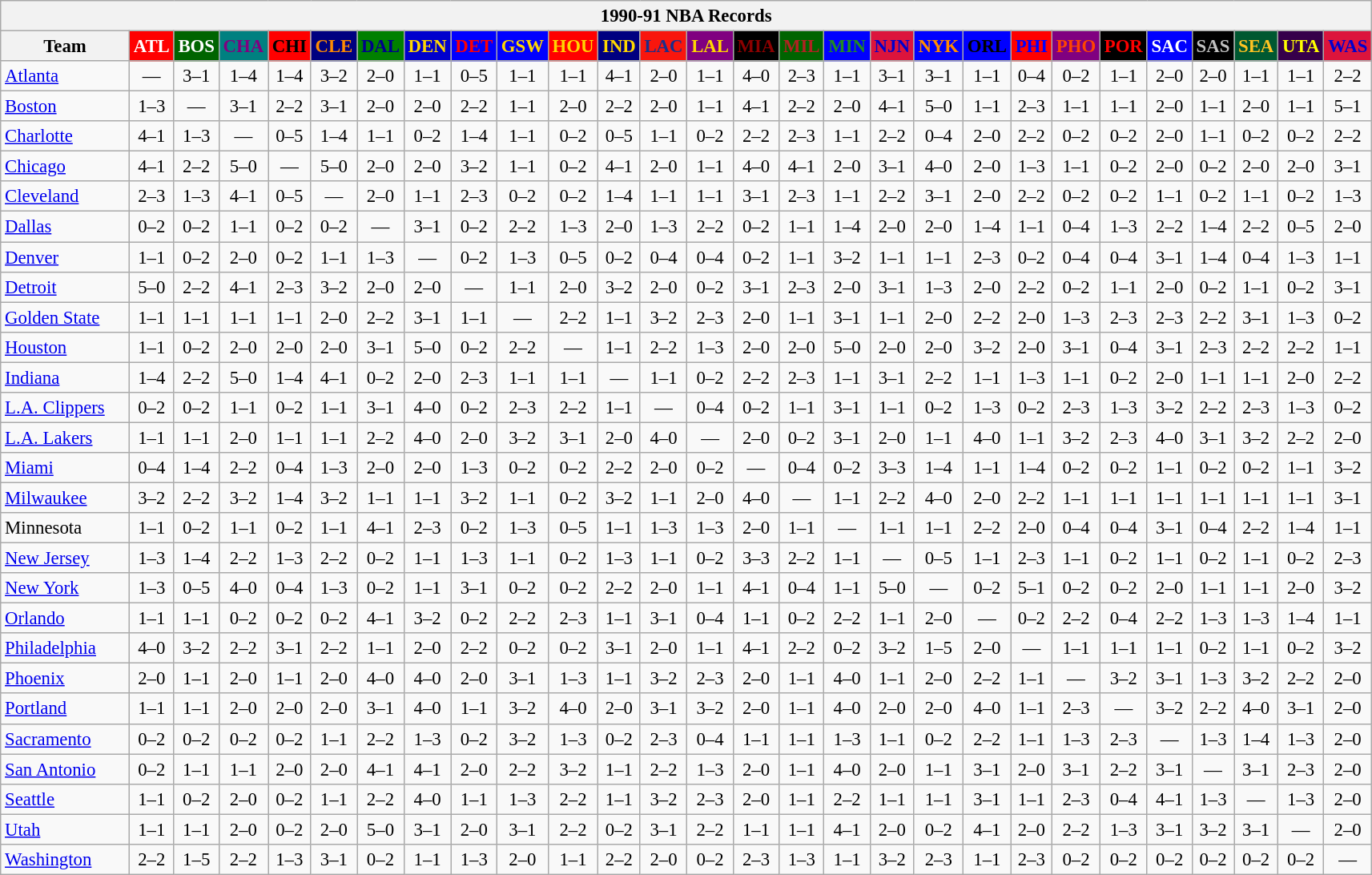<table class="wikitable" style="font-size:95%; text-align:center;">
<tr>
<th colspan=28>1990-91 NBA Records</th>
</tr>
<tr>
<th width=100>Team</th>
<th style="background:#FF0000;color:#FFFFFF;width=35">ATL</th>
<th style="background:#006400;color:#FFFFFF;width=35">BOS</th>
<th style="background:#008080;color:#800080;width=35">CHA</th>
<th style="background:#FF0000;color:#000000;width=35">CHI</th>
<th style="background:#000080;color:#FF8C00;width=35">CLE</th>
<th style="background:#008000;color:#00008B;width=35">DAL</th>
<th style="background:#0000CD;color:#FFD700;width=35">DEN</th>
<th style="background:#0000FF;color:#FF0000;width=35">DET</th>
<th style="background:#0000FF;color:#FFD700;width=35">GSW</th>
<th style="background:#FF0000;color:#FFD700;width=35">HOU</th>
<th style="background:#000080;color:#FFD700;width=35">IND</th>
<th style="background:#F9160D;color:#1A2E8B;width=35">LAC</th>
<th style="background:#800080;color:#FFD700;width=35">LAL</th>
<th style="background:#000000;color:#8B0000;width=35">MIA</th>
<th style="background:#006400;color:#B22222;width=35">MIL</th>
<th style="background:#0000FF;color:#228B22;width=35">MIN</th>
<th style="background:#DC143C;color:#0000CD;width=35">NJN</th>
<th style="background:#0000FF;color:#FF8C00;width=35">NYK</th>
<th style="background:#0000FF;color:#000000;width=35">ORL</th>
<th style="background:#FF0000;color:#0000FF;width=35">PHI</th>
<th style="background:#800080;color:#FF4500;width=35">PHO</th>
<th style="background:#000000;color:#FF0000;width=35">POR</th>
<th style="background:#0000FF;color:#FFFFFF;width=35">SAC</th>
<th style="background:#000000;color:#C0C0C0;width=35">SAS</th>
<th style="background:#005831;color:#FFC322;width=35">SEA</th>
<th style="background:#36004A;color:#FFFF00;width=35">UTA</th>
<th style="background:#DC143C;color:#0000CD;width=35">WAS</th>
</tr>
<tr>
<td style="text-align:left;"><a href='#'>Atlanta</a></td>
<td>—</td>
<td>3–1</td>
<td>1–4</td>
<td>1–4</td>
<td>3–2</td>
<td>2–0</td>
<td>1–1</td>
<td>0–5</td>
<td>1–1</td>
<td>1–1</td>
<td>4–1</td>
<td>2–0</td>
<td>1–1</td>
<td>4–0</td>
<td>2–3</td>
<td>1–1</td>
<td>3–1</td>
<td>3–1</td>
<td>1–1</td>
<td>0–4</td>
<td>0–2</td>
<td>1–1</td>
<td>2–0</td>
<td>2–0</td>
<td>1–1</td>
<td>1–1</td>
<td>2–2</td>
</tr>
<tr>
<td style="text-align:left;"><a href='#'>Boston</a></td>
<td>1–3</td>
<td>—</td>
<td>3–1</td>
<td>2–2</td>
<td>3–1</td>
<td>2–0</td>
<td>2–0</td>
<td>2–2</td>
<td>1–1</td>
<td>2–0</td>
<td>2–2</td>
<td>2–0</td>
<td>1–1</td>
<td>4–1</td>
<td>2–2</td>
<td>2–0</td>
<td>4–1</td>
<td>5–0</td>
<td>1–1</td>
<td>2–3</td>
<td>1–1</td>
<td>1–1</td>
<td>2–0</td>
<td>1–1</td>
<td>2–0</td>
<td>1–1</td>
<td>5–1</td>
</tr>
<tr>
<td style="text-align:left;"><a href='#'>Charlotte</a></td>
<td>4–1</td>
<td>1–3</td>
<td>—</td>
<td>0–5</td>
<td>1–4</td>
<td>1–1</td>
<td>0–2</td>
<td>1–4</td>
<td>1–1</td>
<td>0–2</td>
<td>0–5</td>
<td>1–1</td>
<td>0–2</td>
<td>2–2</td>
<td>2–3</td>
<td>1–1</td>
<td>2–2</td>
<td>0–4</td>
<td>2–0</td>
<td>2–2</td>
<td>0–2</td>
<td>0–2</td>
<td>2–0</td>
<td>1–1</td>
<td>0–2</td>
<td>0–2</td>
<td>2–2</td>
</tr>
<tr>
<td style="text-align:left;"><a href='#'>Chicago</a></td>
<td>4–1</td>
<td>2–2</td>
<td>5–0</td>
<td>—</td>
<td>5–0</td>
<td>2–0</td>
<td>2–0</td>
<td>3–2</td>
<td>1–1</td>
<td>0–2</td>
<td>4–1</td>
<td>2–0</td>
<td>1–1</td>
<td>4–0</td>
<td>4–1</td>
<td>2–0</td>
<td>3–1</td>
<td>4–0</td>
<td>2–0</td>
<td>1–3</td>
<td>1–1</td>
<td>0–2</td>
<td>2–0</td>
<td>0–2</td>
<td>2–0</td>
<td>2–0</td>
<td>3–1</td>
</tr>
<tr>
<td style="text-align:left;"><a href='#'>Cleveland</a></td>
<td>2–3</td>
<td>1–3</td>
<td>4–1</td>
<td>0–5</td>
<td>—</td>
<td>2–0</td>
<td>1–1</td>
<td>2–3</td>
<td>0–2</td>
<td>0–2</td>
<td>1–4</td>
<td>1–1</td>
<td>1–1</td>
<td>3–1</td>
<td>2–3</td>
<td>1–1</td>
<td>2–2</td>
<td>3–1</td>
<td>2–0</td>
<td>2–2</td>
<td>0–2</td>
<td>0–2</td>
<td>1–1</td>
<td>0–2</td>
<td>1–1</td>
<td>0–2</td>
<td>1–3</td>
</tr>
<tr>
<td style="text-align:left;"><a href='#'>Dallas</a></td>
<td>0–2</td>
<td>0–2</td>
<td>1–1</td>
<td>0–2</td>
<td>0–2</td>
<td>—</td>
<td>3–1</td>
<td>0–2</td>
<td>2–2</td>
<td>1–3</td>
<td>2–0</td>
<td>1–3</td>
<td>2–2</td>
<td>0–2</td>
<td>1–1</td>
<td>1–4</td>
<td>2–0</td>
<td>2–0</td>
<td>1–4</td>
<td>1–1</td>
<td>0–4</td>
<td>1–3</td>
<td>2–2</td>
<td>1–4</td>
<td>2–2</td>
<td>0–5</td>
<td>2–0</td>
</tr>
<tr>
<td style="text-align:left;"><a href='#'>Denver</a></td>
<td>1–1</td>
<td>0–2</td>
<td>2–0</td>
<td>0–2</td>
<td>1–1</td>
<td>1–3</td>
<td>—</td>
<td>0–2</td>
<td>1–3</td>
<td>0–5</td>
<td>0–2</td>
<td>0–4</td>
<td>0–4</td>
<td>0–2</td>
<td>1–1</td>
<td>3–2</td>
<td>1–1</td>
<td>1–1</td>
<td>2–3</td>
<td>0–2</td>
<td>0–4</td>
<td>0–4</td>
<td>3–1</td>
<td>1–4</td>
<td>0–4</td>
<td>1–3</td>
<td>1–1</td>
</tr>
<tr>
<td style="text-align:left;"><a href='#'>Detroit</a></td>
<td>5–0</td>
<td>2–2</td>
<td>4–1</td>
<td>2–3</td>
<td>3–2</td>
<td>2–0</td>
<td>2–0</td>
<td>—</td>
<td>1–1</td>
<td>2–0</td>
<td>3–2</td>
<td>2–0</td>
<td>0–2</td>
<td>3–1</td>
<td>2–3</td>
<td>2–0</td>
<td>3–1</td>
<td>1–3</td>
<td>2–0</td>
<td>2–2</td>
<td>0–2</td>
<td>1–1</td>
<td>2–0</td>
<td>0–2</td>
<td>1–1</td>
<td>0–2</td>
<td>3–1</td>
</tr>
<tr>
<td style="text-align:left;"><a href='#'>Golden State</a></td>
<td>1–1</td>
<td>1–1</td>
<td>1–1</td>
<td>1–1</td>
<td>2–0</td>
<td>2–2</td>
<td>3–1</td>
<td>1–1</td>
<td>—</td>
<td>2–2</td>
<td>1–1</td>
<td>3–2</td>
<td>2–3</td>
<td>2–0</td>
<td>1–1</td>
<td>3–1</td>
<td>1–1</td>
<td>2–0</td>
<td>2–2</td>
<td>2–0</td>
<td>1–3</td>
<td>2–3</td>
<td>2–3</td>
<td>2–2</td>
<td>3–1</td>
<td>1–3</td>
<td>0–2</td>
</tr>
<tr>
<td style="text-align:left;"><a href='#'>Houston</a></td>
<td>1–1</td>
<td>0–2</td>
<td>2–0</td>
<td>2–0</td>
<td>2–0</td>
<td>3–1</td>
<td>5–0</td>
<td>0–2</td>
<td>2–2</td>
<td>—</td>
<td>1–1</td>
<td>2–2</td>
<td>1–3</td>
<td>2–0</td>
<td>2–0</td>
<td>5–0</td>
<td>2–0</td>
<td>2–0</td>
<td>3–2</td>
<td>2–0</td>
<td>3–1</td>
<td>0–4</td>
<td>3–1</td>
<td>2–3</td>
<td>2–2</td>
<td>2–2</td>
<td>1–1</td>
</tr>
<tr>
<td style="text-align:left;"><a href='#'>Indiana</a></td>
<td>1–4</td>
<td>2–2</td>
<td>5–0</td>
<td>1–4</td>
<td>4–1</td>
<td>0–2</td>
<td>2–0</td>
<td>2–3</td>
<td>1–1</td>
<td>1–1</td>
<td>—</td>
<td>1–1</td>
<td>0–2</td>
<td>2–2</td>
<td>2–3</td>
<td>1–1</td>
<td>3–1</td>
<td>2–2</td>
<td>1–1</td>
<td>1–3</td>
<td>1–1</td>
<td>0–2</td>
<td>2–0</td>
<td>1–1</td>
<td>1–1</td>
<td>2–0</td>
<td>2–2</td>
</tr>
<tr>
<td style="text-align:left;"><a href='#'>L.A. Clippers</a></td>
<td>0–2</td>
<td>0–2</td>
<td>1–1</td>
<td>0–2</td>
<td>1–1</td>
<td>3–1</td>
<td>4–0</td>
<td>0–2</td>
<td>2–3</td>
<td>2–2</td>
<td>1–1</td>
<td>—</td>
<td>0–4</td>
<td>0–2</td>
<td>1–1</td>
<td>3–1</td>
<td>1–1</td>
<td>0–2</td>
<td>1–3</td>
<td>0–2</td>
<td>2–3</td>
<td>1–3</td>
<td>3–2</td>
<td>2–2</td>
<td>2–3</td>
<td>1–3</td>
<td>0–2</td>
</tr>
<tr>
<td style="text-align:left;"><a href='#'>L.A. Lakers</a></td>
<td>1–1</td>
<td>1–1</td>
<td>2–0</td>
<td>1–1</td>
<td>1–1</td>
<td>2–2</td>
<td>4–0</td>
<td>2–0</td>
<td>3–2</td>
<td>3–1</td>
<td>2–0</td>
<td>4–0</td>
<td>—</td>
<td>2–0</td>
<td>0–2</td>
<td>3–1</td>
<td>2–0</td>
<td>1–1</td>
<td>4–0</td>
<td>1–1</td>
<td>3–2</td>
<td>2–3</td>
<td>4–0</td>
<td>3–1</td>
<td>3–2</td>
<td>2–2</td>
<td>2–0</td>
</tr>
<tr>
<td style="text-align:left;"><a href='#'>Miami</a></td>
<td>0–4</td>
<td>1–4</td>
<td>2–2</td>
<td>0–4</td>
<td>1–3</td>
<td>2–0</td>
<td>2–0</td>
<td>1–3</td>
<td>0–2</td>
<td>0–2</td>
<td>2–2</td>
<td>2–0</td>
<td>0–2</td>
<td>—</td>
<td>0–4</td>
<td>0–2</td>
<td>3–3</td>
<td>1–4</td>
<td>1–1</td>
<td>1–4</td>
<td>0–2</td>
<td>0–2</td>
<td>1–1</td>
<td>0–2</td>
<td>0–2</td>
<td>1–1</td>
<td>3–2</td>
</tr>
<tr>
<td style="text-align:left;"><a href='#'>Milwaukee</a></td>
<td>3–2</td>
<td>2–2</td>
<td>3–2</td>
<td>1–4</td>
<td>3–2</td>
<td>1–1</td>
<td>1–1</td>
<td>3–2</td>
<td>1–1</td>
<td>0–2</td>
<td>3–2</td>
<td>1–1</td>
<td>2–0</td>
<td>4–0</td>
<td>—</td>
<td>1–1</td>
<td>2–2</td>
<td>4–0</td>
<td>2–0</td>
<td>2–2</td>
<td>1–1</td>
<td>1–1</td>
<td>1–1</td>
<td>1–1</td>
<td>1–1</td>
<td>1–1</td>
<td>3–1</td>
</tr>
<tr>
<td style="text-align:left;">Minnesota</td>
<td>1–1</td>
<td>0–2</td>
<td>1–1</td>
<td>0–2</td>
<td>1–1</td>
<td>4–1</td>
<td>2–3</td>
<td>0–2</td>
<td>1–3</td>
<td>0–5</td>
<td>1–1</td>
<td>1–3</td>
<td>1–3</td>
<td>2–0</td>
<td>1–1</td>
<td>—</td>
<td>1–1</td>
<td>1–1</td>
<td>2–2</td>
<td>2–0</td>
<td>0–4</td>
<td>0–4</td>
<td>3–1</td>
<td>0–4</td>
<td>2–2</td>
<td>1–4</td>
<td>1–1</td>
</tr>
<tr>
<td style="text-align:left;"><a href='#'>New Jersey</a></td>
<td>1–3</td>
<td>1–4</td>
<td>2–2</td>
<td>1–3</td>
<td>2–2</td>
<td>0–2</td>
<td>1–1</td>
<td>1–3</td>
<td>1–1</td>
<td>0–2</td>
<td>1–3</td>
<td>1–1</td>
<td>0–2</td>
<td>3–3</td>
<td>2–2</td>
<td>1–1</td>
<td>—</td>
<td>0–5</td>
<td>1–1</td>
<td>2–3</td>
<td>1–1</td>
<td>0–2</td>
<td>1–1</td>
<td>0–2</td>
<td>1–1</td>
<td>0–2</td>
<td>2–3</td>
</tr>
<tr>
<td style="text-align:left;"><a href='#'>New York</a></td>
<td>1–3</td>
<td>0–5</td>
<td>4–0</td>
<td>0–4</td>
<td>1–3</td>
<td>0–2</td>
<td>1–1</td>
<td>3–1</td>
<td>0–2</td>
<td>0–2</td>
<td>2–2</td>
<td>2–0</td>
<td>1–1</td>
<td>4–1</td>
<td>0–4</td>
<td>1–1</td>
<td>5–0</td>
<td>—</td>
<td>0–2</td>
<td>5–1</td>
<td>0–2</td>
<td>0–2</td>
<td>2–0</td>
<td>1–1</td>
<td>1–1</td>
<td>2–0</td>
<td>3–2</td>
</tr>
<tr>
<td style="text-align:left;"><a href='#'>Orlando</a></td>
<td>1–1</td>
<td>1–1</td>
<td>0–2</td>
<td>0–2</td>
<td>0–2</td>
<td>4–1</td>
<td>3–2</td>
<td>0–2</td>
<td>2–2</td>
<td>2–3</td>
<td>1–1</td>
<td>3–1</td>
<td>0–4</td>
<td>1–1</td>
<td>0–2</td>
<td>2–2</td>
<td>1–1</td>
<td>2–0</td>
<td>—</td>
<td>0–2</td>
<td>2–2</td>
<td>0–4</td>
<td>2–2</td>
<td>1–3</td>
<td>1–3</td>
<td>1–4</td>
<td>1–1</td>
</tr>
<tr>
<td style="text-align:left;"><a href='#'>Philadelphia</a></td>
<td>4–0</td>
<td>3–2</td>
<td>2–2</td>
<td>3–1</td>
<td>2–2</td>
<td>1–1</td>
<td>2–0</td>
<td>2–2</td>
<td>0–2</td>
<td>0–2</td>
<td>3–1</td>
<td>2–0</td>
<td>1–1</td>
<td>4–1</td>
<td>2–2</td>
<td>0–2</td>
<td>3–2</td>
<td>1–5</td>
<td>2–0</td>
<td>—</td>
<td>1–1</td>
<td>1–1</td>
<td>1–1</td>
<td>0–2</td>
<td>1–1</td>
<td>0–2</td>
<td>3–2</td>
</tr>
<tr>
<td style="text-align:left;"><a href='#'>Phoenix</a></td>
<td>2–0</td>
<td>1–1</td>
<td>2–0</td>
<td>1–1</td>
<td>2–0</td>
<td>4–0</td>
<td>4–0</td>
<td>2–0</td>
<td>3–1</td>
<td>1–3</td>
<td>1–1</td>
<td>3–2</td>
<td>2–3</td>
<td>2–0</td>
<td>1–1</td>
<td>4–0</td>
<td>1–1</td>
<td>2–0</td>
<td>2–2</td>
<td>1–1</td>
<td>—</td>
<td>3–2</td>
<td>3–1</td>
<td>1–3</td>
<td>3–2</td>
<td>2–2</td>
<td>2–0</td>
</tr>
<tr>
<td style="text-align:left;"><a href='#'>Portland</a></td>
<td>1–1</td>
<td>1–1</td>
<td>2–0</td>
<td>2–0</td>
<td>2–0</td>
<td>3–1</td>
<td>4–0</td>
<td>1–1</td>
<td>3–2</td>
<td>4–0</td>
<td>2–0</td>
<td>3–1</td>
<td>3–2</td>
<td>2–0</td>
<td>1–1</td>
<td>4–0</td>
<td>2–0</td>
<td>2–0</td>
<td>4–0</td>
<td>1–1</td>
<td>2–3</td>
<td>—</td>
<td>3–2</td>
<td>2–2</td>
<td>4–0</td>
<td>3–1</td>
<td>2–0</td>
</tr>
<tr>
<td style="text-align:left;"><a href='#'>Sacramento</a></td>
<td>0–2</td>
<td>0–2</td>
<td>0–2</td>
<td>0–2</td>
<td>1–1</td>
<td>2–2</td>
<td>1–3</td>
<td>0–2</td>
<td>3–2</td>
<td>1–3</td>
<td>0–2</td>
<td>2–3</td>
<td>0–4</td>
<td>1–1</td>
<td>1–1</td>
<td>1–3</td>
<td>1–1</td>
<td>0–2</td>
<td>2–2</td>
<td>1–1</td>
<td>1–3</td>
<td>2–3</td>
<td>—</td>
<td>1–3</td>
<td>1–4</td>
<td>1–3</td>
<td>2–0</td>
</tr>
<tr>
<td style="text-align:left;"><a href='#'>San Antonio</a></td>
<td>0–2</td>
<td>1–1</td>
<td>1–1</td>
<td>2–0</td>
<td>2–0</td>
<td>4–1</td>
<td>4–1</td>
<td>2–0</td>
<td>2–2</td>
<td>3–2</td>
<td>1–1</td>
<td>2–2</td>
<td>1–3</td>
<td>2–0</td>
<td>1–1</td>
<td>4–0</td>
<td>2–0</td>
<td>1–1</td>
<td>3–1</td>
<td>2–0</td>
<td>3–1</td>
<td>2–2</td>
<td>3–1</td>
<td>—</td>
<td>3–1</td>
<td>2–3</td>
<td>2–0</td>
</tr>
<tr>
<td style="text-align:left;"><a href='#'>Seattle</a></td>
<td>1–1</td>
<td>0–2</td>
<td>2–0</td>
<td>0–2</td>
<td>1–1</td>
<td>2–2</td>
<td>4–0</td>
<td>1–1</td>
<td>1–3</td>
<td>2–2</td>
<td>1–1</td>
<td>3–2</td>
<td>2–3</td>
<td>2–0</td>
<td>1–1</td>
<td>2–2</td>
<td>1–1</td>
<td>1–1</td>
<td>3–1</td>
<td>1–1</td>
<td>2–3</td>
<td>0–4</td>
<td>4–1</td>
<td>1–3</td>
<td>—</td>
<td>1–3</td>
<td>2–0</td>
</tr>
<tr>
<td style="text-align:left;"><a href='#'>Utah</a></td>
<td>1–1</td>
<td>1–1</td>
<td>2–0</td>
<td>0–2</td>
<td>2–0</td>
<td>5–0</td>
<td>3–1</td>
<td>2–0</td>
<td>3–1</td>
<td>2–2</td>
<td>0–2</td>
<td>3–1</td>
<td>2–2</td>
<td>1–1</td>
<td>1–1</td>
<td>4–1</td>
<td>2–0</td>
<td>0–2</td>
<td>4–1</td>
<td>2–0</td>
<td>2–2</td>
<td>1–3</td>
<td>3–1</td>
<td>3–2</td>
<td>3–1</td>
<td>—</td>
<td>2–0</td>
</tr>
<tr>
<td style="text-align:left;"><a href='#'>Washington</a></td>
<td>2–2</td>
<td>1–5</td>
<td>2–2</td>
<td>1–3</td>
<td>3–1</td>
<td>0–2</td>
<td>1–1</td>
<td>1–3</td>
<td>2–0</td>
<td>1–1</td>
<td>2–2</td>
<td>2–0</td>
<td>0–2</td>
<td>2–3</td>
<td>1–3</td>
<td>1–1</td>
<td>3–2</td>
<td>2–3</td>
<td>1–1</td>
<td>2–3</td>
<td>0–2</td>
<td>0–2</td>
<td>0–2</td>
<td>0–2</td>
<td>0–2</td>
<td>0–2</td>
<td>—</td>
</tr>
</table>
